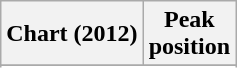<table class="wikitable sortable">
<tr>
<th>Chart (2012)</th>
<th>Peak<br>position</th>
</tr>
<tr>
</tr>
<tr>
</tr>
</table>
